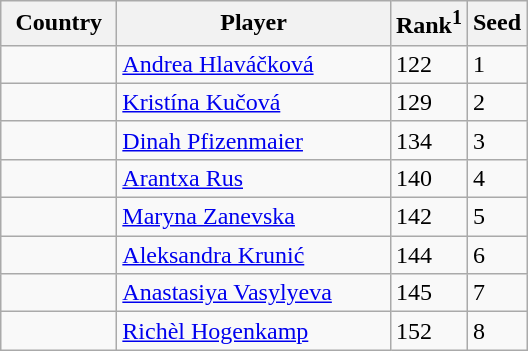<table class="sortable wikitable">
<tr>
<th width="70">Country</th>
<th width="175">Player</th>
<th>Rank<sup>1</sup></th>
<th>Seed</th>
</tr>
<tr>
<td></td>
<td><a href='#'>Andrea Hlaváčková</a></td>
<td>122</td>
<td>1</td>
</tr>
<tr>
<td></td>
<td><a href='#'>Kristína Kučová</a></td>
<td>129</td>
<td>2</td>
</tr>
<tr>
<td></td>
<td><a href='#'>Dinah Pfizenmaier</a></td>
<td>134</td>
<td>3</td>
</tr>
<tr>
<td></td>
<td><a href='#'>Arantxa Rus</a></td>
<td>140</td>
<td>4</td>
</tr>
<tr>
<td></td>
<td><a href='#'>Maryna Zanevska</a></td>
<td>142</td>
<td>5</td>
</tr>
<tr>
<td></td>
<td><a href='#'>Aleksandra Krunić</a></td>
<td>144</td>
<td>6</td>
</tr>
<tr>
<td></td>
<td><a href='#'>Anastasiya Vasylyeva</a></td>
<td>145</td>
<td>7</td>
</tr>
<tr>
<td></td>
<td><a href='#'>Richèl Hogenkamp</a></td>
<td>152</td>
<td>8</td>
</tr>
</table>
